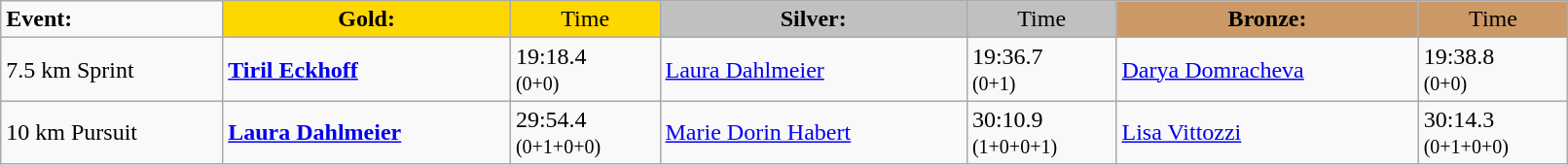<table class="wikitable" width=85%>
<tr>
<td><strong>Event:</strong></td>
<td style="text-align:center;background-color:gold;"><strong>Gold:</strong></td>
<td style="text-align:center;background-color:gold;">Time</td>
<td style="text-align:center;background-color:silver;"><strong>Silver:</strong></td>
<td style="text-align:center;background-color:silver;">Time</td>
<td style="text-align:center;background-color:#CC9966;"><strong>Bronze:</strong></td>
<td style="text-align:center;background-color:#CC9966;">Time</td>
</tr>
<tr>
<td>7.5 km Sprint<br></td>
<td><strong><a href='#'>Tiril Eckhoff</a></strong><br><small></small></td>
<td>19:18.4<br><small>(0+0)</small></td>
<td><a href='#'>Laura Dahlmeier</a><br><small></small></td>
<td>19:36.7<br><small>(0+1)</small></td>
<td><a href='#'>Darya Domracheva</a><br><small></small></td>
<td>19:38.8<br><small>(0+0)</small></td>
</tr>
<tr>
<td>10 km Pursuit<br></td>
<td><strong><a href='#'>Laura Dahlmeier</a></strong><br><small></small></td>
<td>29:54.4<br><small>(0+1+0+0)</small></td>
<td><a href='#'>Marie Dorin Habert</a><br><small></small></td>
<td>30:10.9<br><small>(1+0+0+1)</small></td>
<td><a href='#'>Lisa Vittozzi</a><br><small></small></td>
<td>30:14.3<br><small>(0+1+0+0)</small></td>
</tr>
</table>
